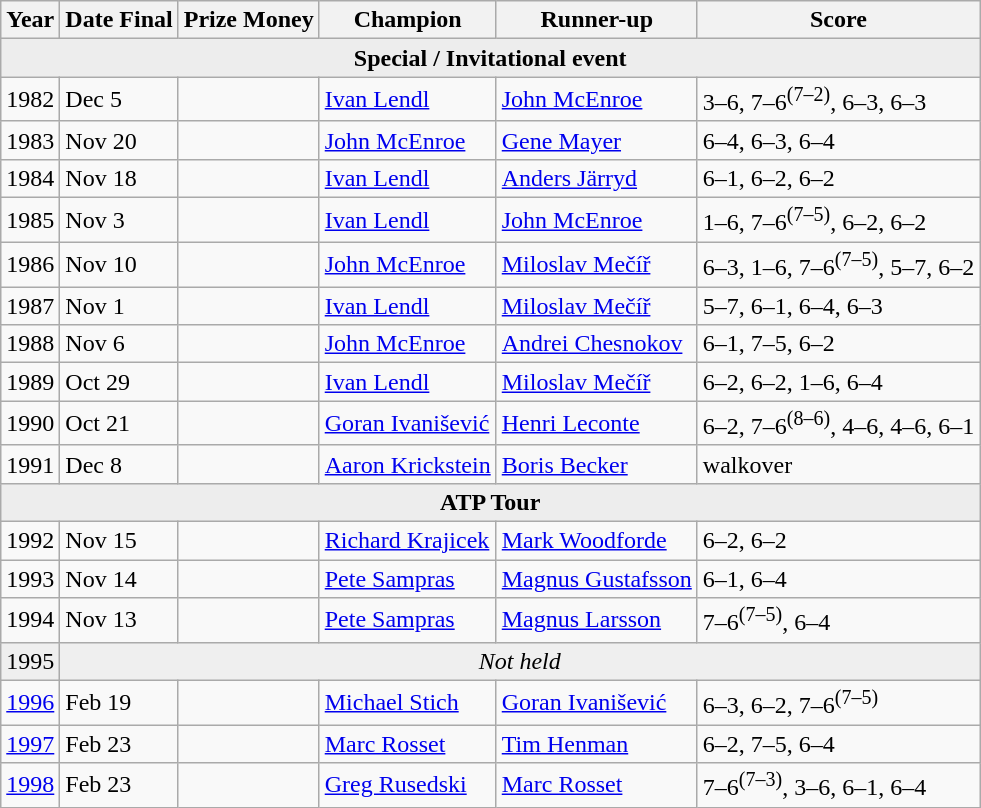<table class="wikitable">
<tr>
<th>Year</th>
<th>Date Final</th>
<th>Prize Money</th>
<th>Champion</th>
<th>Runner-up</th>
<th>Score</th>
</tr>
<tr>
<th colspan="6" style="background:#ededed">Special / Invitational event</th>
</tr>
<tr>
<td>1982</td>
<td>Dec 5</td>
<td></td>
<td> <a href='#'>Ivan Lendl</a></td>
<td> <a href='#'>John McEnroe</a></td>
<td>3–6, 7–6<sup>(7–2)</sup>, 6–3, 6–3</td>
</tr>
<tr>
<td>1983</td>
<td>Nov 20</td>
<td></td>
<td> <a href='#'>John McEnroe</a></td>
<td> <a href='#'>Gene Mayer</a></td>
<td>6–4, 6–3, 6–4</td>
</tr>
<tr>
<td>1984</td>
<td>Nov 18</td>
<td></td>
<td> <a href='#'>Ivan Lendl</a></td>
<td> <a href='#'>Anders Järryd</a></td>
<td>6–1, 6–2, 6–2</td>
</tr>
<tr>
<td>1985</td>
<td>Nov 3</td>
<td></td>
<td> <a href='#'>Ivan Lendl</a></td>
<td> <a href='#'>John McEnroe</a></td>
<td>1–6, 7–6<sup>(7–5)</sup>, 6–2, 6–2</td>
</tr>
<tr>
<td>1986</td>
<td>Nov 10</td>
<td></td>
<td> <a href='#'>John McEnroe</a></td>
<td> <a href='#'>Miloslav Mečíř</a></td>
<td>6–3, 1–6, 7–6<sup>(7–5)</sup>, 5–7, 6–2</td>
</tr>
<tr>
<td>1987</td>
<td>Nov 1</td>
<td></td>
<td> <a href='#'>Ivan Lendl</a></td>
<td> <a href='#'>Miloslav Mečíř</a></td>
<td>5–7, 6–1, 6–4, 6–3</td>
</tr>
<tr>
<td>1988</td>
<td>Nov 6</td>
<td></td>
<td> <a href='#'>John McEnroe</a></td>
<td> <a href='#'>Andrei Chesnokov</a></td>
<td>6–1, 7–5, 6–2</td>
</tr>
<tr>
<td>1989</td>
<td>Oct 29</td>
<td></td>
<td> <a href='#'>Ivan Lendl</a></td>
<td> <a href='#'>Miloslav Mečíř</a></td>
<td>6–2, 6–2, 1–6, 6–4</td>
</tr>
<tr>
<td>1990</td>
<td>Oct 21</td>
<td></td>
<td> <a href='#'>Goran Ivanišević</a></td>
<td> <a href='#'>Henri Leconte</a></td>
<td>6–2, 7–6<sup>(8–6)</sup>, 4–6, 4–6, 6–1</td>
</tr>
<tr>
<td>1991</td>
<td>Dec 8</td>
<td></td>
<td> <a href='#'>Aaron Krickstein</a></td>
<td> <a href='#'>Boris Becker</a></td>
<td>walkover</td>
</tr>
<tr>
<th colspan="6" style="background:#ededed">ATP Tour</th>
</tr>
<tr>
<td>1992</td>
<td>Nov 15</td>
<td></td>
<td> <a href='#'>Richard Krajicek</a></td>
<td> <a href='#'>Mark Woodforde</a></td>
<td>6–2, 6–2</td>
</tr>
<tr>
<td>1993</td>
<td>Nov 14</td>
<td></td>
<td> <a href='#'>Pete Sampras</a></td>
<td> <a href='#'>Magnus Gustafsson</a></td>
<td>6–1, 6–4</td>
</tr>
<tr>
<td>1994</td>
<td>Nov 13</td>
<td></td>
<td> <a href='#'>Pete Sampras</a></td>
<td> <a href='#'>Magnus Larsson</a></td>
<td>7–6<sup>(7–5)</sup>, 6–4</td>
</tr>
<tr style="background:#efefef">
<td>1995</td>
<td colspan=5 align=center><em>Not held</em></td>
</tr>
<tr>
<td><a href='#'>1996</a></td>
<td>Feb 19</td>
<td></td>
<td> <a href='#'>Michael Stich</a></td>
<td> <a href='#'>Goran Ivanišević</a></td>
<td>6–3, 6–2, 7–6<sup>(7–5)</sup></td>
</tr>
<tr>
<td><a href='#'>1997</a></td>
<td>Feb 23</td>
<td></td>
<td> <a href='#'>Marc Rosset</a></td>
<td> <a href='#'>Tim Henman</a></td>
<td>6–2, 7–5, 6–4</td>
</tr>
<tr>
<td><a href='#'>1998</a></td>
<td>Feb 23</td>
<td></td>
<td> <a href='#'>Greg Rusedski</a></td>
<td> <a href='#'>Marc Rosset</a></td>
<td>7–6<sup>(7–3)</sup>, 3–6, 6–1, 6–4</td>
</tr>
</table>
